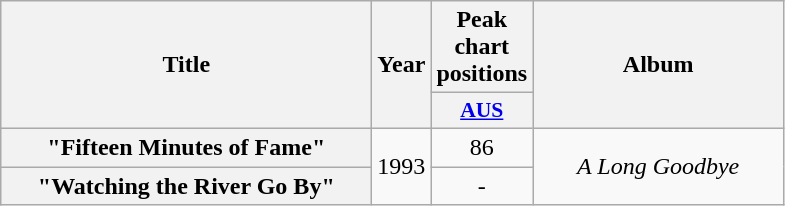<table class="wikitable plainrowheaders" style="text-align:center;">
<tr>
<th scope="col" rowspan="2" style="width:15em;">Title</th>
<th scope="col" rowspan="2" style="width:1em;">Year</th>
<th scope="col" colspan="1">Peak chart positions</th>
<th scope="col" rowspan="2" style="width:10em;">Album</th>
</tr>
<tr>
<th scope="col" style="width:3em;font-size:90%;"><a href='#'>AUS</a><br></th>
</tr>
<tr>
<th scope="row">"Fifteen Minutes of Fame"</th>
<td rowspan="2">1993</td>
<td>86</td>
<td rowspan="2"><em>A Long Goodbye</em></td>
</tr>
<tr>
<th scope="row">"Watching the River Go By"</th>
<td>-</td>
</tr>
</table>
